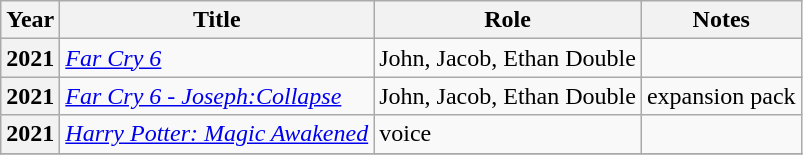<table class="wikitable plainrowheaders sortable">
<tr>
<th scope="col">Year</th>
<th scope="col">Title</th>
<th scope="col">Role</th>
<th scope="col" class="unsortable">Notes</th>
</tr>
<tr>
<th scope="row">2021</th>
<td><em><a href='#'>Far Cry 6</a></em></td>
<td>John, Jacob, Ethan Double</td>
<td></td>
</tr>
<tr>
<th scope="row">2021</th>
<td><em><a href='#'>Far Cry 6 - Joseph:Collapse</a></em></td>
<td>John, Jacob, Ethan Double</td>
<td>expansion pack</td>
</tr>
<tr>
<th scope="row">2021</th>
<td><em><a href='#'>Harry Potter: Magic Awakened</a></em></td>
<td>voice</td>
<td></td>
</tr>
<tr>
</tr>
</table>
